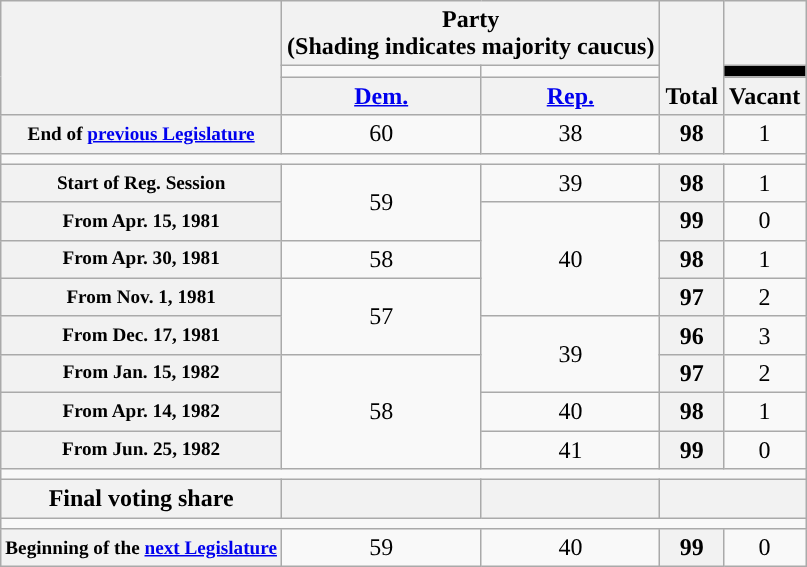<table class=wikitable style="text-align:center">
<tr style="vertical-align:bottom;">
<th rowspan=3></th>
<th colspan=2>Party <div>(Shading indicates majority caucus)</div></th>
<th rowspan=3>Total</th>
<th></th>
</tr>
<tr style="height:5px">
<td style="background-color:"></td>
<td style="background-color:"></td>
<td style="background:black;"></td>
</tr>
<tr>
<th><a href='#'>Dem.</a></th>
<th><a href='#'>Rep.</a></th>
<th>Vacant</th>
</tr>
<tr>
<th style="font-size:80%;">End of <a href='#'>previous Legislature</a></th>
<td>60</td>
<td>38</td>
<th>98</th>
<td>1</td>
</tr>
<tr>
<td colspan=5></td>
</tr>
<tr>
<th style="font-size:80%;">Start of Reg. Session</th>
<td rowspan="2" >59</td>
<td>39</td>
<th>98</th>
<td>1</td>
</tr>
<tr>
<th style="font-size:80%;">From Apr. 15, 1981</th>
<td rowspan="3">40</td>
<th>99</th>
<td>0</td>
</tr>
<tr>
<th style="font-size:80%;">From Apr. 30, 1981</th>
<td>58</td>
<th>98</th>
<td>1</td>
</tr>
<tr>
<th style="font-size:80%;">From Nov. 1, 1981</th>
<td rowspan="2" >57</td>
<th>97</th>
<td>2</td>
</tr>
<tr>
<th style="font-size:80%;">From Dec. 17, 1981</th>
<td rowspan="2">39</td>
<th>96</th>
<td>3</td>
</tr>
<tr>
<th style="font-size:80%;">From Jan. 15, 1982</th>
<td rowspan="3" >58</td>
<th>97</th>
<td>2</td>
</tr>
<tr>
<th style="font-size:80%;">From Apr. 14, 1982</th>
<td>40</td>
<th>98</th>
<td>1</td>
</tr>
<tr>
<th style="font-size:80%;">From Jun. 25, 1982</th>
<td>41</td>
<th>99</th>
<td>0</td>
</tr>
<tr>
<td colspan=5></td>
</tr>
<tr>
<th>Final voting share</th>
<th></th>
<th></th>
<th colspan=2></th>
</tr>
<tr>
<td colspan=5></td>
</tr>
<tr>
<th style="font-size:80%;">Beginning of the <a href='#'>next Legislature</a></th>
<td>59</td>
<td>40</td>
<th>99</th>
<td>0</td>
</tr>
</table>
